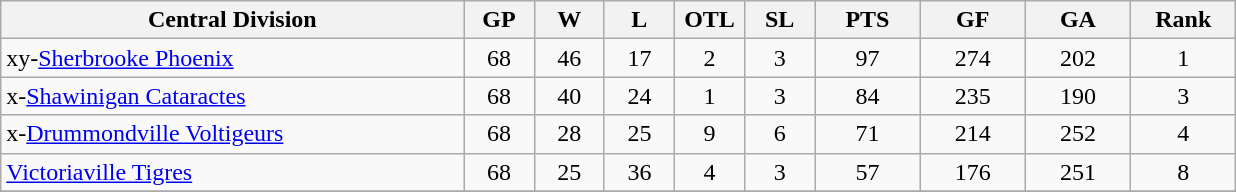<table class="wikitable" style="text-align:center">
<tr>
<th bgcolor="#DDDDFF" width="33%">Central Division</th>
<th bgcolor="#DDDDFF" width="5%">GP</th>
<th bgcolor="#DDDDFF" width="5%">W</th>
<th bgcolor="#DDDDFF" width="5%">L</th>
<th bgcolor="#DDDDFF" width="5%">OTL</th>
<th bgcolor="#DDDDFF" width="5%">SL</th>
<th bgcolor="#DDDDFF" width="7.5%">PTS</th>
<th bgcolor="#DDDDFF" width="7.5%">GF</th>
<th bgcolor="#DDDDFF" width="7.5%">GA</th>
<th bgcolor="#DDDDFF" width="7.5%">Rank</th>
</tr>
<tr>
<td align=left>xy-<a href='#'>Sherbrooke Phoenix</a></td>
<td>68</td>
<td>46</td>
<td>17</td>
<td>2</td>
<td>3</td>
<td>97</td>
<td>274</td>
<td>202</td>
<td>1</td>
</tr>
<tr>
<td align=left>x-<a href='#'>Shawinigan Cataractes</a></td>
<td>68</td>
<td>40</td>
<td>24</td>
<td>1</td>
<td>3</td>
<td>84</td>
<td>235</td>
<td>190</td>
<td>3</td>
</tr>
<tr>
<td align=left>x-<a href='#'>Drummondville Voltigeurs</a></td>
<td>68</td>
<td>28</td>
<td>25</td>
<td>9</td>
<td>6</td>
<td>71</td>
<td>214</td>
<td>252</td>
<td>4</td>
</tr>
<tr>
<td align=left><a href='#'>Victoriaville Tigres</a></td>
<td>68</td>
<td>25</td>
<td>36</td>
<td>4</td>
<td>3</td>
<td>57</td>
<td>176</td>
<td>251</td>
<td>8</td>
</tr>
<tr>
</tr>
</table>
